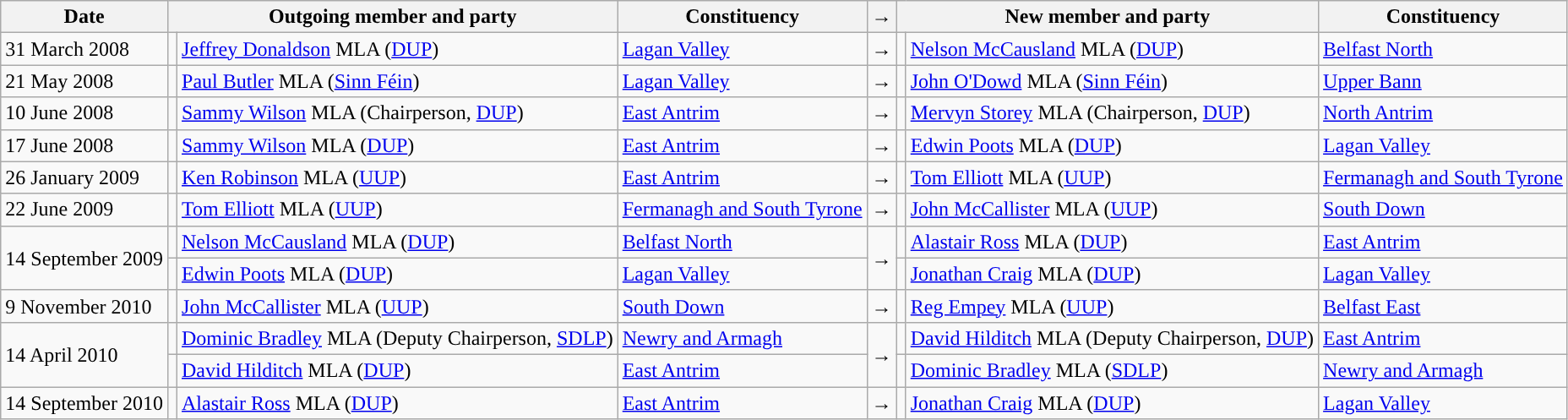<table class="wikitable">
<tr>
<th valign="top">Date</th>
<th colspan="2" valign="top">Outgoing member and party</th>
<th valign="top">Constituency</th>
<th>→</th>
<th colspan="2" valign="top">New member and party</th>
<th valign="top">Constituency</th>
</tr>
<tr>
<td>31 March 2008</td>
<td></td>
<td><a href='#'>Jeffrey Donaldson</a> MLA (<a href='#'>DUP</a>)</td>
<td><a href='#'>Lagan Valley</a></td>
<td>→</td>
<td></td>
<td><a href='#'>Nelson McCausland</a> MLA (<a href='#'>DUP</a>)</td>
<td><a href='#'>Belfast North</a></td>
</tr>
<tr>
<td>21 May 2008</td>
<td></td>
<td><a href='#'>Paul Butler</a> MLA (<a href='#'>Sinn Féin</a>)</td>
<td><a href='#'>Lagan Valley</a></td>
<td>→</td>
<td></td>
<td><a href='#'>John O'Dowd</a> MLA (<a href='#'>Sinn Féin</a>)</td>
<td><a href='#'>Upper Bann</a></td>
</tr>
<tr>
<td>10 June 2008</td>
<td></td>
<td><a href='#'>Sammy Wilson</a> MLA (Chairperson, <a href='#'>DUP</a>)</td>
<td><a href='#'>East Antrim</a></td>
<td>→</td>
<td></td>
<td><a href='#'>Mervyn Storey</a> MLA (Chairperson, <a href='#'>DUP</a>)</td>
<td><a href='#'>North Antrim</a></td>
</tr>
<tr>
<td>17 June 2008</td>
<td></td>
<td><a href='#'>Sammy Wilson</a> MLA (<a href='#'>DUP</a>)</td>
<td><a href='#'>East Antrim</a></td>
<td>→</td>
<td></td>
<td><a href='#'>Edwin Poots</a> MLA (<a href='#'>DUP</a>)</td>
<td><a href='#'>Lagan Valley</a></td>
</tr>
<tr>
<td>26 January 2009</td>
<td></td>
<td><a href='#'>Ken Robinson</a> MLA (<a href='#'>UUP</a>)</td>
<td><a href='#'>East Antrim</a></td>
<td>→</td>
<td></td>
<td><a href='#'>Tom Elliott</a> MLA (<a href='#'>UUP</a>)</td>
<td><a href='#'>Fermanagh and South Tyrone</a></td>
</tr>
<tr>
<td>22 June 2009</td>
<td></td>
<td><a href='#'>Tom Elliott</a> MLA (<a href='#'>UUP</a>)</td>
<td><a href='#'>Fermanagh and South Tyrone</a></td>
<td>→</td>
<td></td>
<td><a href='#'>John McCallister</a> MLA (<a href='#'>UUP</a>)</td>
<td><a href='#'>South Down</a></td>
</tr>
<tr>
<td rowspan=2>14 September 2009</td>
<td></td>
<td><a href='#'>Nelson McCausland</a> MLA (<a href='#'>DUP</a>)</td>
<td><a href='#'>Belfast North</a></td>
<td rowspan=2>→</td>
<td></td>
<td><a href='#'>Alastair Ross</a> MLA (<a href='#'>DUP</a>)</td>
<td><a href='#'>East Antrim</a></td>
</tr>
<tr>
<td></td>
<td><a href='#'>Edwin Poots</a> MLA (<a href='#'>DUP</a>)</td>
<td><a href='#'>Lagan Valley</a></td>
<td></td>
<td><a href='#'>Jonathan Craig</a> MLA (<a href='#'>DUP</a>)</td>
<td><a href='#'>Lagan Valley</a></td>
</tr>
<tr>
<td>9 November 2010</td>
<td></td>
<td><a href='#'>John McCallister</a> MLA (<a href='#'>UUP</a>)</td>
<td><a href='#'>South Down</a></td>
<td>→</td>
<td></td>
<td><a href='#'>Reg Empey</a> MLA (<a href='#'>UUP</a>)</td>
<td><a href='#'>Belfast East</a></td>
</tr>
<tr>
<td rowspan=2>14 April 2010</td>
<td></td>
<td><a href='#'>Dominic Bradley</a> MLA (Deputy Chairperson, <a href='#'>SDLP</a>)</td>
<td><a href='#'>Newry and Armagh</a></td>
<td rowspan=2>→</td>
<td></td>
<td><a href='#'>David Hilditch</a> MLA (Deputy Chairperson, <a href='#'>DUP</a>)</td>
<td><a href='#'>East Antrim</a></td>
</tr>
<tr>
<td></td>
<td><a href='#'>David Hilditch</a> MLA (<a href='#'>DUP</a>)</td>
<td><a href='#'>East Antrim</a></td>
<td></td>
<td><a href='#'>Dominic Bradley</a> MLA (<a href='#'>SDLP</a>)</td>
<td><a href='#'>Newry and Armagh</a></td>
</tr>
<tr>
<td>14 September 2010</td>
<td></td>
<td><a href='#'>Alastair Ross</a> MLA (<a href='#'>DUP</a>)</td>
<td><a href='#'>East Antrim</a></td>
<td>→</td>
<td></td>
<td><a href='#'>Jonathan Craig</a> MLA (<a href='#'>DUP</a>)</td>
<td><a href='#'>Lagan Valley</a></td>
</tr>
</table>
